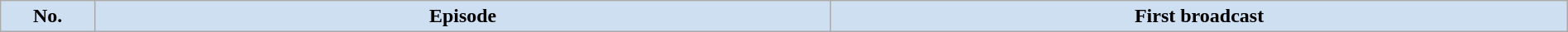<table class="wikitable plainrowheaders" style="width:100%; margin:auto; background:#fff;">
<tr>
<th style="background: #cedff2; width:6%;">No.</th>
<th style="background: #cedff2; width:47%;">Episode</th>
<th style="background: #cedff2; width:47%;">First broadcast<br>



</th>
</tr>
</table>
